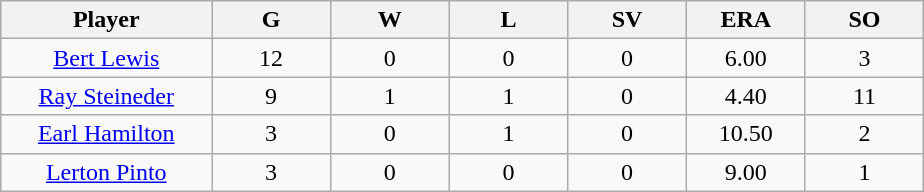<table class="wikitable sortable">
<tr>
<th bgcolor="#DDDDFF" width="16%">Player</th>
<th bgcolor="#DDDDFF" width="9%">G</th>
<th bgcolor="#DDDDFF" width="9%">W</th>
<th bgcolor="#DDDDFF" width="9%">L</th>
<th bgcolor="#DDDDFF" width="9%">SV</th>
<th bgcolor="#DDDDFF" width="9%">ERA</th>
<th bgcolor="#DDDDFF" width="9%">SO</th>
</tr>
<tr align="center">
<td><a href='#'>Bert Lewis</a></td>
<td>12</td>
<td>0</td>
<td>0</td>
<td>0</td>
<td>6.00</td>
<td>3</td>
</tr>
<tr align="center">
<td><a href='#'>Ray Steineder</a></td>
<td>9</td>
<td>1</td>
<td>1</td>
<td>0</td>
<td>4.40</td>
<td>11</td>
</tr>
<tr align=center>
<td><a href='#'>Earl Hamilton</a></td>
<td>3</td>
<td>0</td>
<td>1</td>
<td>0</td>
<td>10.50</td>
<td>2</td>
</tr>
<tr align=center>
<td><a href='#'>Lerton Pinto</a></td>
<td>3</td>
<td>0</td>
<td>0</td>
<td>0</td>
<td>9.00</td>
<td>1</td>
</tr>
</table>
